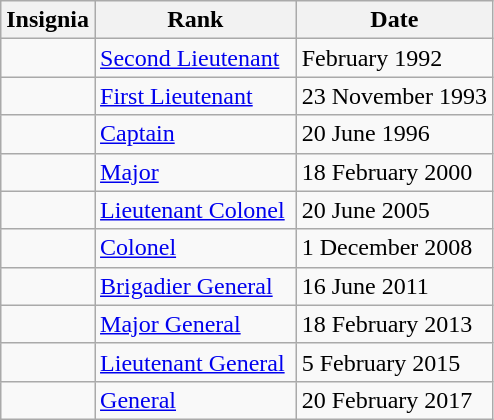<table class="wikitable">
<tr>
<th>Insignia</th>
<th>Rank</th>
<th>Date</th>
</tr>
<tr>
<td></td>
<td><a href='#'>Second Lieutenant</a></td>
<td>February 1992</td>
</tr>
<tr>
<td></td>
<td><a href='#'>First Lieutenant</a></td>
<td>23 November 1993</td>
</tr>
<tr>
<td></td>
<td><a href='#'>Captain</a></td>
<td>20 June 1996</td>
</tr>
<tr>
<td></td>
<td><a href='#'>Major</a></td>
<td>18 February 2000</td>
</tr>
<tr>
<td></td>
<td><a href='#'>Lieutenant Colonel</a></td>
<td>20 June 2005</td>
</tr>
<tr>
<td></td>
<td><a href='#'>Colonel</a></td>
<td>1 December 2008</td>
</tr>
<tr>
<td></td>
<td><a href='#'>Brigadier General</a></td>
<td>16 June 2011</td>
</tr>
<tr>
<td></td>
<td><a href='#'>Major General</a></td>
<td>18 February 2013</td>
</tr>
<tr>
<td></td>
<td><a href='#'>Lieutenant General</a> </td>
<td>5 February 2015</td>
</tr>
<tr>
<td></td>
<td><a href='#'>General</a> </td>
<td>20 February 2017</td>
</tr>
</table>
